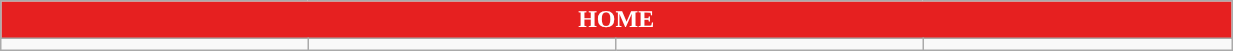<table class="wikitable collapsible collapsed" style="width:65%">
<tr>
<th colspan=6 ! style="color:white; background:#E62020">HOME</th>
</tr>
<tr>
<td></td>
<td></td>
<td></td>
<td></td>
</tr>
</table>
